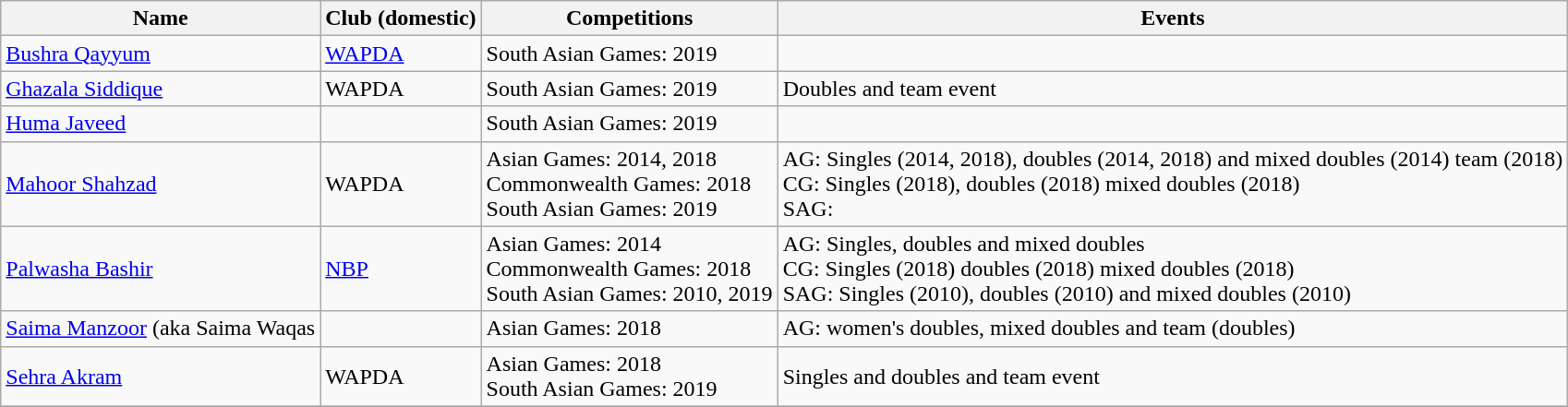<table class="wikitable sortable">
<tr>
<th>Name</th>
<th>Club (domestic)</th>
<th>Competitions</th>
<th>Events</th>
</tr>
<tr>
<td><a href='#'>Bushra Qayyum</a></td>
<td><a href='#'>WAPDA</a></td>
<td>South Asian Games: 2019</td>
<td></td>
</tr>
<tr>
<td><a href='#'>Ghazala Siddique</a></td>
<td>WAPDA</td>
<td>South Asian Games: 2019</td>
<td>Doubles and team event</td>
</tr>
<tr>
<td><a href='#'>Huma Javeed</a></td>
<td></td>
<td>South Asian Games: 2019</td>
<td></td>
</tr>
<tr>
<td><a href='#'>Mahoor Shahzad </a></td>
<td>WAPDA</td>
<td>Asian Games: 2014, 2018 <br> Commonwealth Games: 2018 <br>South Asian Games: 2019</td>
<td>AG: Singles (2014, 2018), doubles (2014, 2018) and mixed doubles (2014) team (2018)<br>CG: Singles (2018), doubles (2018) mixed doubles (2018)<br>SAG:</td>
</tr>
<tr>
<td><a href='#'>Palwasha Bashir</a></td>
<td><a href='#'>NBP</a></td>
<td>Asian Games: 2014<br>Commonwealth Games: 2018 <br>
South Asian Games: 2010, 2019</td>
<td>AG: Singles, doubles and mixed doubles <br>CG: Singles (2018) doubles (2018) mixed doubles (2018)<br>SAG: Singles (2010), doubles (2010) and mixed doubles (2010)</td>
</tr>
<tr>
<td><a href='#'>Saima Manzoor</a> (aka Saima Waqas</td>
<td></td>
<td>Asian Games: 2018</td>
<td>AG: women's doubles,  mixed doubles and team (doubles)</td>
</tr>
<tr>
<td><a href='#'>Sehra Akram</a></td>
<td>WAPDA</td>
<td>Asian Games: 2018<br>South Asian Games: 2019</td>
<td>Singles and doubles and team event <br></td>
</tr>
<tr>
</tr>
</table>
